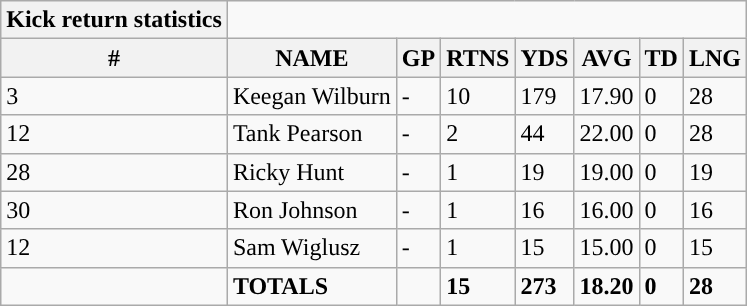<table class="wikitable collapsible">
<tr>
<th style="text-align:center; ">Kick return statistics</th>
</tr>
<tr>
<th>#</th>
<th>NAME</th>
<th>GP</th>
<th>RTNS</th>
<th>YDS</th>
<th>AVG</th>
<th>TD</th>
<th>LNG</th>
</tr>
<tr>
<td>3</td>
<td>Keegan Wilburn</td>
<td>-</td>
<td>10</td>
<td>179</td>
<td>17.90</td>
<td>0</td>
<td>28</td>
</tr>
<tr>
<td>12</td>
<td>Tank Pearson</td>
<td>-</td>
<td>2</td>
<td>44</td>
<td>22.00</td>
<td>0</td>
<td>28</td>
</tr>
<tr>
<td>28</td>
<td>Ricky Hunt</td>
<td>-</td>
<td>1</td>
<td>19</td>
<td>19.00</td>
<td>0</td>
<td>19</td>
</tr>
<tr>
<td>30</td>
<td>Ron Johnson</td>
<td>-</td>
<td>1</td>
<td>16</td>
<td>16.00</td>
<td>0</td>
<td>16</td>
</tr>
<tr>
<td>12</td>
<td>Sam Wiglusz</td>
<td>-</td>
<td>1</td>
<td>15</td>
<td>15.00</td>
<td>0</td>
<td>15</td>
</tr>
<tr>
<td></td>
<td><strong>TOTALS</strong></td>
<td></td>
<td><strong>15</strong></td>
<td><strong>273</strong></td>
<td><strong>18.20</strong></td>
<td><strong>0</strong></td>
<td><strong>28</strong></td>
</tr>
</table>
